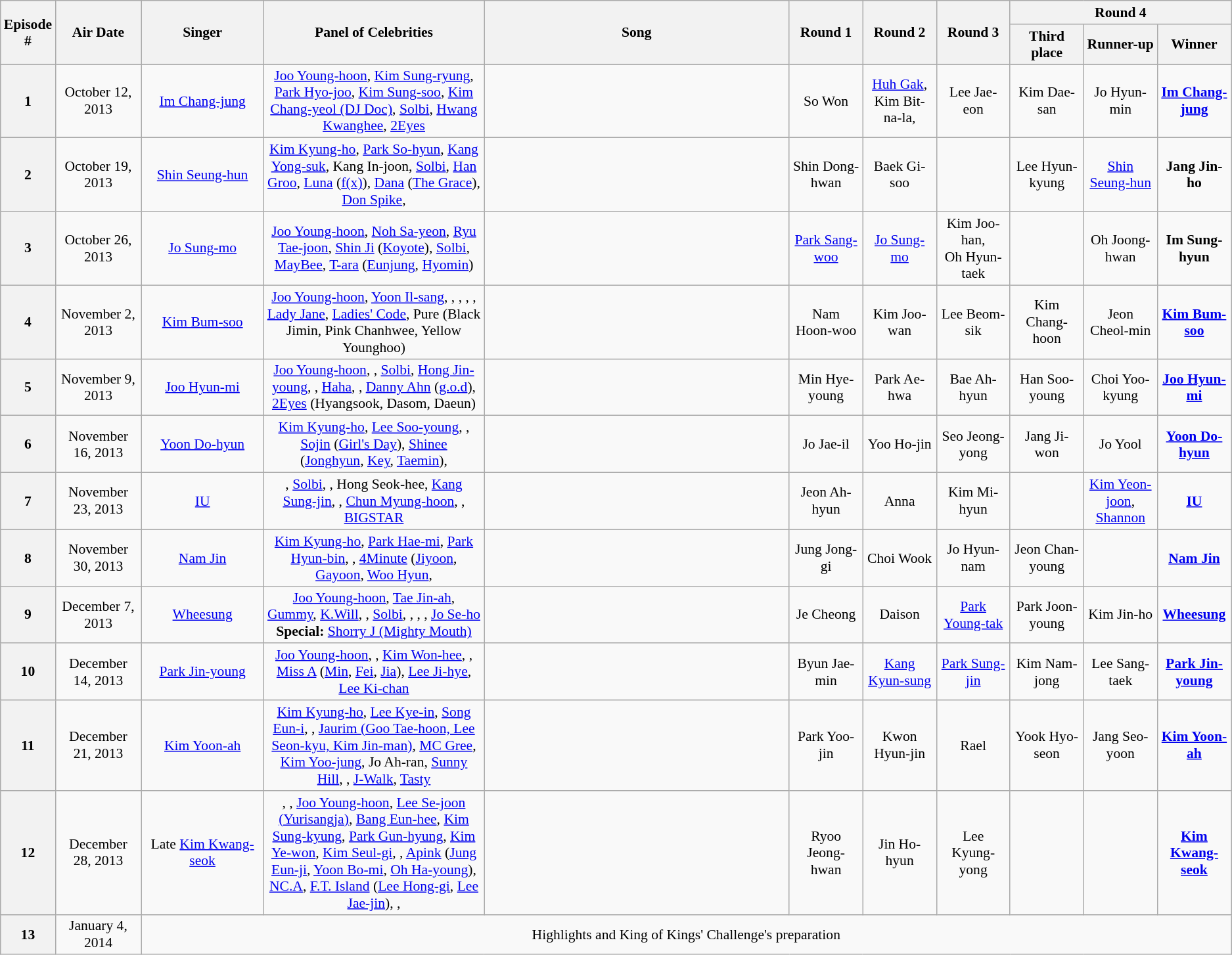<table class="wikitable" style="text-align:center; font-size:90%;">
<tr>
<th rowspan="2" width="4%">Episode #</th>
<th rowspan="2" width="7%">Air Date</th>
<th rowspan="2" width="10%">Singer</th>
<th rowspan="2" width="18%">Panel of Celebrities</th>
<th rowspan="2" width="25%">Song</th>
<th rowspan="2" width="6%">Round 1</th>
<th rowspan="2" width="6%">Round 2</th>
<th rowspan="2" width="6%">Round 3</th>
<th colspan="3" width="18%">Round 4</th>
</tr>
<tr>
<th width="6%">Third place</th>
<th width="6%">Runner-up</th>
<th width="6%">Winner</th>
</tr>
<tr>
<th>1</th>
<td>October 12, 2013</td>
<td><a href='#'>Im Chang-jung</a></td>
<td><a href='#'>Joo Young-hoon</a>, <a href='#'>Kim Sung-ryung</a>, <a href='#'>Park Hyo-joo</a>, <a href='#'>Kim Sung-soo</a>, <a href='#'>Kim Chang-yeol (DJ Doc)</a>, <a href='#'>Solbi</a>, <a href='#'>Hwang Kwanghee</a>, <a href='#'>2Eyes</a></td>
<td></td>
<td>So Won</td>
<td><a href='#'>Huh Gak</a>,  Kim Bit-na-la,</td>
<td>Lee Jae-eon</td>
<td>Kim Dae-san</td>
<td>Jo Hyun-min</td>
<td><strong><a href='#'>Im Chang-jung</a></strong></td>
</tr>
<tr>
<th>2</th>
<td>October 19, 2013</td>
<td><a href='#'>Shin Seung-hun</a></td>
<td><a href='#'>Kim Kyung-ho</a>, <a href='#'>Park So-hyun</a>, <a href='#'>Kang Yong-suk</a>, Kang In-joon, <a href='#'>Solbi</a>, <a href='#'>Han Groo</a>, <a href='#'>Luna</a> (<a href='#'>f(x)</a>), <a href='#'>Dana</a> (<a href='#'>The Grace</a>), <a href='#'>Don Spike</a>, </td>
<td></td>
<td>Shin Dong-hwan</td>
<td>Baek Gi-soo</td>
<td></td>
<td>Lee Hyun-kyung</td>
<td><a href='#'>Shin Seung-hun</a></td>
<td><strong>Jang Jin-ho</strong></td>
</tr>
<tr>
<th>3</th>
<td>October 26, 2013</td>
<td><a href='#'>Jo Sung-mo</a></td>
<td><a href='#'>Joo Young-hoon</a>, <a href='#'>Noh Sa-yeon</a>, <a href='#'>Ryu Tae-joon</a>, <a href='#'>Shin Ji</a> (<a href='#'>Koyote</a>), <a href='#'>Solbi</a>, <a href='#'>MayBee</a>, <a href='#'>T-ara</a> (<a href='#'>Eunjung</a>, <a href='#'>Hyomin</a>)</td>
<td></td>
<td><a href='#'>Park Sang-woo</a></td>
<td><a href='#'>Jo Sung-mo</a></td>
<td>Kim Joo-han,<br>Oh Hyun-taek</td>
<td></td>
<td>Oh Joong-hwan</td>
<td><strong>Im Sung-hyun</strong> </td>
</tr>
<tr>
<th>4</th>
<td>November 2, 2013</td>
<td><a href='#'>Kim Bum-soo</a></td>
<td><a href='#'>Joo Young-hoon</a>, <a href='#'>Yoon Il-sang</a>, , , , , <a href='#'>Lady Jane</a>, <a href='#'>Ladies' Code</a>, Pure (Black Jimin, Pink Chanhwee, Yellow Younghoo)</td>
<td></td>
<td>Nam Hoon-woo</td>
<td>Kim Joo-wan</td>
<td>Lee Beom-sik</td>
<td>Kim Chang-hoon</td>
<td>Jeon Cheol-min</td>
<td><strong><a href='#'>Kim Bum-soo</a></strong></td>
</tr>
<tr>
<th>5</th>
<td>November 9, 2013</td>
<td><a href='#'>Joo Hyun-mi</a></td>
<td><a href='#'>Joo Young-hoon</a>, , <a href='#'>Solbi</a>, <a href='#'>Hong Jin-young</a>, , <a href='#'>Haha</a>, , <a href='#'>Danny Ahn</a> (<a href='#'>g.o.d</a>), <a href='#'>2Eyes</a> (Hyangsook, Dasom, Daeun)</td>
<td></td>
<td>Min Hye-young</td>
<td> Park Ae-hwa</td>
<td>Bae Ah-hyun</td>
<td>Han Soo-young</td>
<td>Choi Yoo-kyung</td>
<td><strong><a href='#'>Joo Hyun-mi</a></strong></td>
</tr>
<tr>
<th>6</th>
<td>November 16, 2013</td>
<td><a href='#'>Yoon Do-hyun</a></td>
<td><a href='#'>Kim Kyung-ho</a>, <a href='#'>Lee Soo-young</a>, , <a href='#'>Sojin</a> (<a href='#'>Girl's Day</a>), <a href='#'>Shinee</a> (<a href='#'>Jonghyun</a>, <a href='#'>Key</a>, <a href='#'>Taemin</a>), </td>
<td></td>
<td>Jo Jae-il</td>
<td>Yoo Ho-jin</td>
<td>Seo Jeong-yong</td>
<td>Jang Ji-won</td>
<td>Jo Yool</td>
<td><strong><a href='#'>Yoon Do-hyun</a></strong></td>
</tr>
<tr>
<th>7</th>
<td>November 23, 2013</td>
<td><a href='#'>IU</a></td>
<td>, <a href='#'>Solbi</a>, , Hong Seok-hee, <a href='#'>Kang Sung-jin</a>, , <a href='#'>Chun Myung-hoon</a>, , <a href='#'>BIGSTAR</a></td>
<td></td>
<td>Jeon Ah-hyun</td>
<td> Anna</td>
<td>Kim Mi-hyun</td>
<td></td>
<td><a href='#'>Kim Yeon-joon</a>,<br> <a href='#'>Shannon</a></td>
<td><strong><a href='#'>IU</a></strong></td>
</tr>
<tr>
<th>8</th>
<td>November 30, 2013</td>
<td><a href='#'>Nam Jin</a></td>
<td><a href='#'>Kim Kyung-ho</a>, <a href='#'>Park Hae-mi</a>, <a href='#'>Park Hyun-bin</a>, , <a href='#'>4Minute</a> (<a href='#'>Jiyoon</a>, <a href='#'>Gayoon</a>, <a href='#'>Woo Hyun</a>, </td>
<td></td>
<td>Jung Jong-gi</td>
<td>Choi Wook</td>
<td>Jo Hyun-nam</td>
<td>Jeon Chan-young</td>
<td></td>
<td><strong><a href='#'>Nam Jin</a></strong></td>
</tr>
<tr>
<th>9</th>
<td>December 7, 2013</td>
<td><a href='#'>Wheesung</a></td>
<td><a href='#'>Joo Young-hoon</a>, <a href='#'>Tae Jin-ah</a>, <a href='#'>Gummy</a>, <a href='#'>K.Will</a>, , <a href='#'>Solbi</a>, , , , <a href='#'>Jo Se-ho</a><br><strong>Special:</strong> <a href='#'>Shorry J (Mighty Mouth)</a></td>
<td></td>
<td>Je Cheong</td>
<td>Daison</td>
<td><a href='#'>Park Young-tak</a></td>
<td>Park Joon-young</td>
<td>Kim Jin-ho</td>
<td><strong><a href='#'>Wheesung</a></strong></td>
</tr>
<tr>
<th>10</th>
<td>December 14, 2013</td>
<td><a href='#'>Park Jin-young</a></td>
<td><a href='#'>Joo Young-hoon</a>, , <a href='#'>Kim Won-hee</a>, , <a href='#'>Miss A</a> (<a href='#'>Min</a>, <a href='#'>Fei</a>, <a href='#'>Jia</a>), <a href='#'>Lee Ji-hye</a>, <a href='#'>Lee Ki-chan</a></td>
<td></td>
<td>Byun Jae-min</td>
<td><a href='#'>Kang Kyun-sung</a></td>
<td><a href='#'>Park Sung-jin</a></td>
<td>Kim Nam-jong</td>
<td>Lee Sang-taek</td>
<td><strong><a href='#'>Park Jin-young</a></strong></td>
</tr>
<tr>
<th>11</th>
<td>December 21, 2013</td>
<td><a href='#'>Kim Yoon-ah</a></td>
<td><a href='#'>Kim Kyung-ho</a>, <a href='#'>Lee Kye-in</a>, <a href='#'>Song Eun-i</a>, , <a href='#'>Jaurim (Goo Tae-hoon, Lee Seon-kyu, Kim Jin-man)</a>, <a href='#'>MC Gree</a>, <a href='#'>Kim Yoo-jung</a>, Jo Ah-ran, <a href='#'>Sunny Hill</a>, , <a href='#'>J-Walk</a>, <a href='#'>Tasty</a></td>
<td></td>
<td>Park Yoo-jin</td>
<td>Kwon Hyun-jin</td>
<td>Rael</td>
<td>Yook Hyo-seon</td>
<td>Jang Seo-yoon</td>
<td><strong><a href='#'>Kim Yoon-ah</a></strong></td>
</tr>
<tr>
<th>12</th>
<td>December 28, 2013</td>
<td>Late <a href='#'>Kim Kwang-seok</a></td>
<td>, , <a href='#'>Joo Young-hoon</a>, <a href='#'>Lee Se-joon (Yurisangja)</a>, <a href='#'>Bang Eun-hee</a>, <a href='#'>Kim Sung-kyung</a>, <a href='#'>Park Gun-hyung</a>, <a href='#'>Kim Ye-won</a>, <a href='#'>Kim Seul-gi</a>, , <a href='#'>Apink</a> (<a href='#'>Jung Eun-ji</a>, <a href='#'>Yoon Bo-mi</a>, <a href='#'>Oh Ha-young</a>), <a href='#'>NC.A</a>, <a href='#'>F.T. Island</a> (<a href='#'>Lee Hong-gi</a>, <a href='#'>Lee Jae-jin</a>), , </td>
<td></td>
<td>Ryoo Jeong-hwan</td>
<td>Jin Ho-hyun</td>
<td>Lee Kyung-yong</td>
<td></td>
<td></td>
<td><strong><a href='#'>Kim Kwang-seok</a></strong></td>
</tr>
<tr>
<th>13</th>
<td>January 4, 2014</td>
<td colspan="9">Highlights and King of Kings' Challenge's preparation</td>
</tr>
</table>
